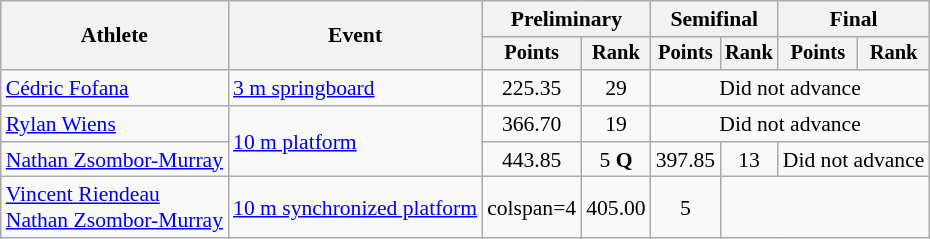<table class=wikitable style=font-size:90%;text-align:center>
<tr>
<th rowspan=2>Athlete</th>
<th rowspan=2>Event</th>
<th colspan=2>Preliminary</th>
<th colspan=2>Semifinal</th>
<th colspan=2>Final</th>
</tr>
<tr style=font-size:95%>
<th>Points</th>
<th>Rank</th>
<th>Points</th>
<th>Rank</th>
<th>Points</th>
<th>Rank</th>
</tr>
<tr>
<td align=left><a href='#'>Cédric Fofana</a></td>
<td align=left><a href='#'>3 m springboard</a></td>
<td>225.35</td>
<td>29</td>
<td colspan=4>Did not advance</td>
</tr>
<tr>
<td align=left><a href='#'>Rylan Wiens</a></td>
<td align=left rowspan=2><a href='#'>10 m platform</a></td>
<td>366.70</td>
<td>19</td>
<td colspan="4">Did not advance</td>
</tr>
<tr>
<td align=left><a href='#'>Nathan Zsombor-Murray</a></td>
<td>443.85</td>
<td>5 <strong>Q</strong></td>
<td>397.85</td>
<td>13</td>
<td colspan="2">Did not advance</td>
</tr>
<tr>
<td align=left><a href='#'>Vincent Riendeau</a><br><a href='#'>Nathan Zsombor-Murray</a></td>
<td align=left><a href='#'>10 m synchronized platform</a></td>
<td>colspan=4 </td>
<td>405.00</td>
<td>5</td>
</tr>
</table>
